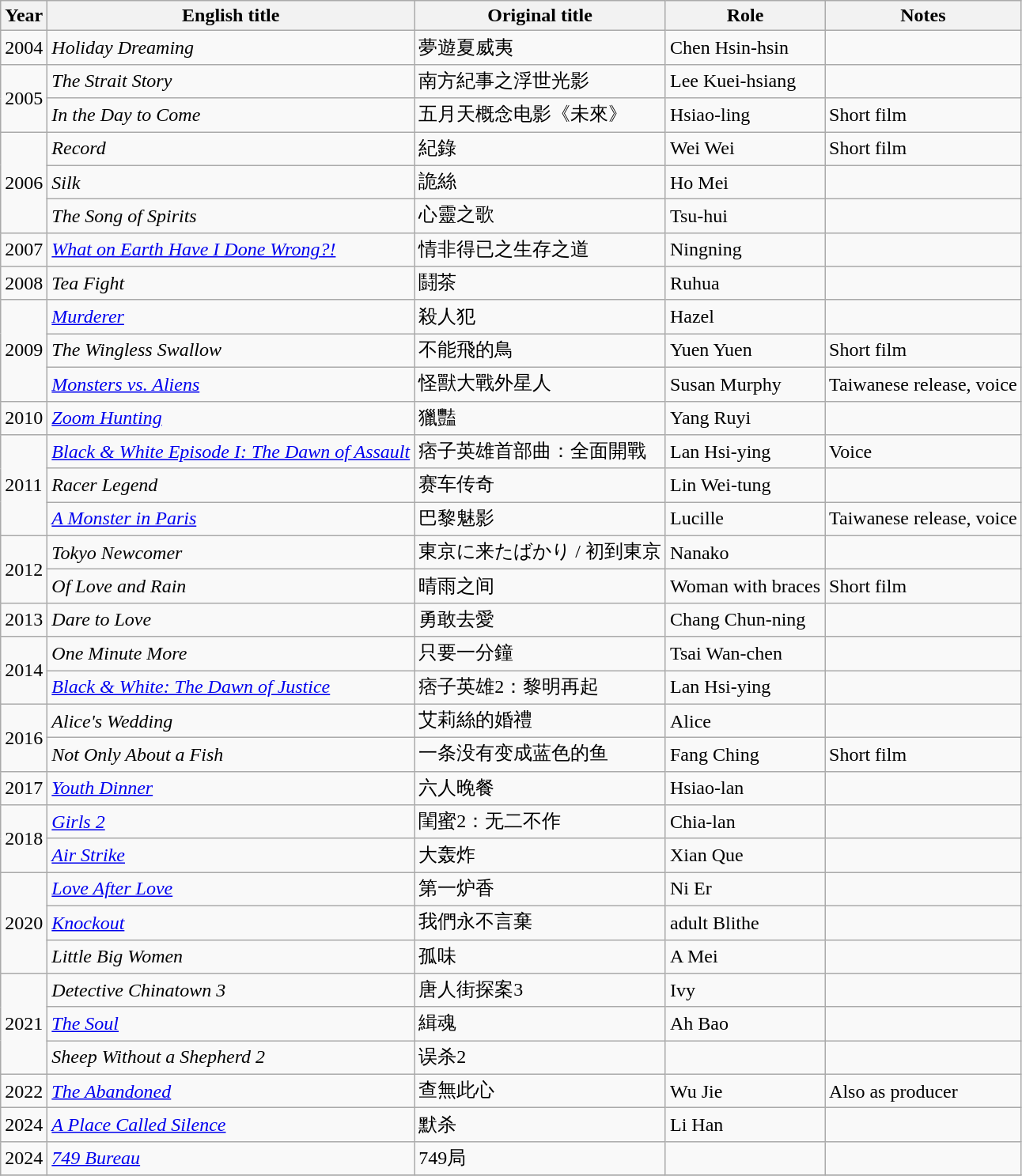<table class="wikitable sortable">
<tr>
<th>Year</th>
<th>English title</th>
<th>Original title</th>
<th>Role</th>
<th class="unsortable">Notes</th>
</tr>
<tr>
<td>2004</td>
<td><em>Holiday Dreaming</em></td>
<td>夢遊夏威夷</td>
<td>Chen Hsin-hsin</td>
<td></td>
</tr>
<tr>
<td rowspan=2>2005</td>
<td><em>The Strait Story</em></td>
<td>南方紀事之浮世光影</td>
<td>Lee Kuei-hsiang</td>
<td></td>
</tr>
<tr>
<td><em>In the Day to Come</em></td>
<td>五月天概念电影《未來》</td>
<td>Hsiao-ling</td>
<td>Short film</td>
</tr>
<tr>
<td rowspan=3>2006</td>
<td><em>Record</em></td>
<td>紀錄</td>
<td>Wei Wei</td>
<td>Short film</td>
</tr>
<tr>
<td><em>Silk</em></td>
<td>詭絲</td>
<td>Ho Mei</td>
<td></td>
</tr>
<tr>
<td><em>The Song of Spirits</em></td>
<td>心靈之歌</td>
<td>Tsu-hui</td>
<td></td>
</tr>
<tr>
<td>2007</td>
<td><em><a href='#'>What on Earth Have I Done Wrong?!</a></em></td>
<td>情非得已之生存之道</td>
<td>Ningning</td>
<td></td>
</tr>
<tr>
<td>2008</td>
<td><em>Tea Fight</em></td>
<td>鬪茶</td>
<td>Ruhua</td>
<td></td>
</tr>
<tr>
<td rowspan=3>2009</td>
<td><em><a href='#'>Murderer</a></em></td>
<td>殺人犯</td>
<td>Hazel</td>
<td></td>
</tr>
<tr>
<td><em>The Wingless Swallow</em></td>
<td>不能飛的鳥</td>
<td>Yuen Yuen</td>
<td>Short film</td>
</tr>
<tr>
<td><em><a href='#'>Monsters vs. Aliens</a></em></td>
<td>怪獸大戰外星人</td>
<td>Susan Murphy</td>
<td>Taiwanese release, voice</td>
</tr>
<tr>
<td>2010</td>
<td><em><a href='#'>Zoom Hunting</a></em></td>
<td>獵豔</td>
<td>Yang Ruyi</td>
<td></td>
</tr>
<tr>
<td rowspan=3>2011</td>
<td><em><a href='#'>Black & White Episode I: The Dawn of Assault</a></em></td>
<td>痞子英雄首部曲：全面開戰</td>
<td>Lan Hsi-ying</td>
<td>Voice</td>
</tr>
<tr>
<td><em>Racer Legend</em></td>
<td>赛车传奇</td>
<td>Lin Wei-tung</td>
<td></td>
</tr>
<tr>
<td><em><a href='#'>A Monster in Paris</a></em></td>
<td>巴黎魅影</td>
<td>Lucille</td>
<td>Taiwanese release, voice</td>
</tr>
<tr>
<td rowspan=2>2012</td>
<td><em>Tokyo Newcomer</em></td>
<td>東京に来たばかり / 初到東京</td>
<td>Nanako</td>
<td></td>
</tr>
<tr>
<td><em>Of Love and Rain</em></td>
<td>晴雨之间</td>
<td>Woman with braces</td>
<td>Short film</td>
</tr>
<tr>
<td>2013</td>
<td><em>Dare to Love</em></td>
<td>勇敢去愛</td>
<td>Chang Chun-ning</td>
<td Short film></td>
</tr>
<tr>
<td rowspan=2>2014</td>
<td><em>One Minute More</em></td>
<td>只要一分鐘</td>
<td>Tsai Wan-chen</td>
<td></td>
</tr>
<tr>
<td><em><a href='#'>Black & White: The Dawn of Justice</a></em></td>
<td>痞子英雄2：黎明再起</td>
<td>Lan Hsi-ying</td>
<td></td>
</tr>
<tr>
<td rowspan=2>2016</td>
<td><em>Alice's Wedding</em></td>
<td>艾莉絲的婚禮</td>
<td>Alice</td>
<td Short film></td>
</tr>
<tr>
<td><em>Not Only About a Fish</em></td>
<td>一条没有变成蓝色的鱼</td>
<td>Fang Ching</td>
<td>Short film </td>
</tr>
<tr>
<td>2017</td>
<td><em><a href='#'>Youth Dinner</a></em></td>
<td>六人晚餐</td>
<td>Hsiao-lan</td>
<td></td>
</tr>
<tr>
<td rowspan=2>2018</td>
<td><em><a href='#'>Girls 2</a></em></td>
<td>閨蜜2：无二不作</td>
<td>Chia-lan</td>
<td></td>
</tr>
<tr>
<td><em><a href='#'>Air Strike</a></em></td>
<td>大轰炸</td>
<td>Xian Que</td>
<td></td>
</tr>
<tr>
<td rowspan=3>2020</td>
<td><em><a href='#'>Love After Love</a></em></td>
<td>第一炉香</td>
<td>Ni Er</td>
<td></td>
</tr>
<tr>
<td><em><a href='#'>Knockout</a></em></td>
<td>我們永不言棄</td>
<td>adult Blithe</td>
<td></td>
</tr>
<tr>
<td><em>Little Big Women</em></td>
<td>孤味</td>
<td>A Mei</td>
<td></td>
</tr>
<tr>
<td rowspan=3>2021</td>
<td><em>Detective Chinatown 3</em></td>
<td>唐人街探案3</td>
<td>Ivy</td>
<td></td>
</tr>
<tr>
<td><em><a href='#'>The Soul</a></em></td>
<td>緝魂</td>
<td>Ah Bao</td>
<td></td>
</tr>
<tr>
<td><em>Sheep Without a Shepherd 2</em></td>
<td>误杀2</td>
<td></td>
<td></td>
</tr>
<tr>
<td>2022</td>
<td><em><a href='#'>The Abandoned</a></em></td>
<td>查無此心</td>
<td>Wu Jie</td>
<td>Also as producer</td>
</tr>
<tr>
<td>2024</td>
<td><em><a href='#'>A Place Called Silence</a></em></td>
<td>默杀</td>
<td>Li Han</td>
<td></td>
</tr>
<tr>
<td>2024</td>
<td><em><a href='#'>749 Bureau</a></em></td>
<td>749局</td>
<td></td>
<td></td>
</tr>
<tr>
</tr>
</table>
